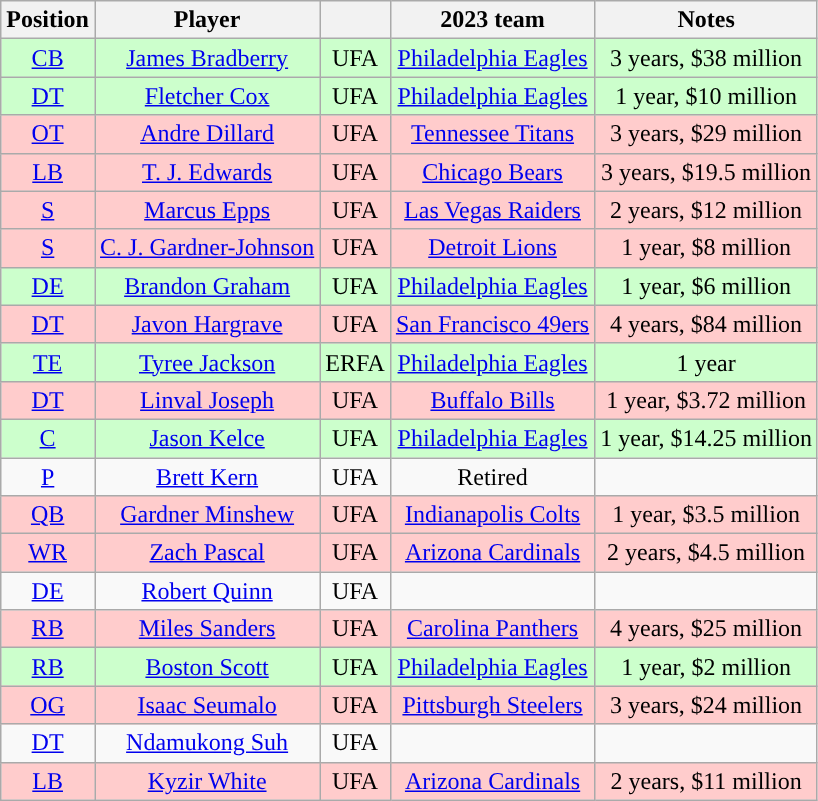<table class="wikitable" style="text-align:center">
<tr>
<th>Position</th>
<th>Player</th>
<th></th>
<th>2023 team</th>
<th>Notes</th>
</tr>
<tr style="background:#cfc">
<td><a href='#'>CB</a></td>
<td><a href='#'>James Bradberry</a></td>
<td>UFA</td>
<td><a href='#'>Philadelphia Eagles</a></td>
<td>3 years, $38 million</td>
</tr>
<tr style="background:#cfc">
<td><a href='#'>DT</a></td>
<td><a href='#'>Fletcher Cox</a></td>
<td>UFA</td>
<td><a href='#'>Philadelphia Eagles</a></td>
<td>1 year, $10 million</td>
</tr>
<tr style="background:#fcc">
<td><a href='#'>OT</a></td>
<td><a href='#'>Andre Dillard</a></td>
<td>UFA</td>
<td><a href='#'>Tennessee Titans</a></td>
<td>3 years, $29 million</td>
</tr>
<tr style="background:#fcc">
<td><a href='#'>LB</a></td>
<td><a href='#'>T. J. Edwards</a></td>
<td>UFA</td>
<td><a href='#'>Chicago Bears</a></td>
<td>3 years, $19.5 million</td>
</tr>
<tr style="background:#fcc">
<td><a href='#'>S</a></td>
<td><a href='#'>Marcus Epps</a></td>
<td>UFA</td>
<td><a href='#'>Las Vegas Raiders</a></td>
<td>2 years, $12 million</td>
</tr>
<tr style="background:#fcc">
<td><a href='#'>S</a></td>
<td><a href='#'>C. J. Gardner-Johnson</a></td>
<td>UFA</td>
<td><a href='#'>Detroit Lions</a></td>
<td>1 year, $8 million</td>
</tr>
<tr style="background:#cfc">
<td><a href='#'>DE</a></td>
<td><a href='#'>Brandon Graham</a></td>
<td>UFA</td>
<td><a href='#'>Philadelphia Eagles</a></td>
<td>1 year, $6 million</td>
</tr>
<tr style="background:#fcc">
<td><a href='#'>DT</a></td>
<td><a href='#'>Javon Hargrave</a></td>
<td>UFA</td>
<td><a href='#'>San Francisco 49ers</a></td>
<td>4 years, $84 million</td>
</tr>
<tr style="background:#cfc">
<td><a href='#'>TE</a></td>
<td><a href='#'>Tyree Jackson</a></td>
<td>ERFA</td>
<td><a href='#'>Philadelphia Eagles</a></td>
<td>1 year</td>
</tr>
<tr style="background:#fcc">
<td><a href='#'>DT</a></td>
<td><a href='#'>Linval Joseph</a></td>
<td>UFA</td>
<td><a href='#'>Buffalo Bills</a></td>
<td>1 year, $3.72 million</td>
</tr>
<tr style="background:#cfc">
<td><a href='#'>C</a></td>
<td><a href='#'>Jason Kelce</a></td>
<td>UFA</td>
<td><a href='#'>Philadelphia Eagles</a></td>
<td>1 year, $14.25 million</td>
</tr>
<tr>
<td><a href='#'>P</a></td>
<td><a href='#'>Brett Kern</a></td>
<td>UFA</td>
<td>Retired</td>
<td></td>
</tr>
<tr style="background:#fcc">
<td><a href='#'>QB</a></td>
<td><a href='#'>Gardner Minshew</a></td>
<td>UFA</td>
<td><a href='#'>Indianapolis Colts</a></td>
<td>1 year, $3.5 million</td>
</tr>
<tr style="background:#fcc">
<td><a href='#'>WR</a></td>
<td><a href='#'>Zach Pascal</a></td>
<td>UFA</td>
<td><a href='#'>Arizona Cardinals</a></td>
<td>2 years, $4.5 million</td>
</tr>
<tr>
<td><a href='#'>DE</a></td>
<td><a href='#'>Robert Quinn</a></td>
<td>UFA</td>
<td></td>
<td></td>
</tr>
<tr style="background:#fcc">
<td><a href='#'>RB</a></td>
<td><a href='#'>Miles Sanders</a></td>
<td>UFA</td>
<td><a href='#'>Carolina Panthers</a></td>
<td>4 years, $25 million</td>
</tr>
<tr style="background:#cfc">
<td><a href='#'>RB</a></td>
<td><a href='#'>Boston Scott</a></td>
<td>UFA</td>
<td><a href='#'>Philadelphia Eagles</a></td>
<td>1 year, $2 million</td>
</tr>
<tr style="background:#fcc">
<td><a href='#'>OG</a></td>
<td><a href='#'>Isaac Seumalo</a></td>
<td>UFA</td>
<td><a href='#'>Pittsburgh Steelers</a></td>
<td>3 years, $24 million</td>
</tr>
<tr>
<td><a href='#'>DT</a></td>
<td><a href='#'>Ndamukong Suh</a></td>
<td>UFA</td>
<td></td>
<td></td>
</tr>
<tr style="background:#fcc">
<td><a href='#'>LB</a></td>
<td><a href='#'>Kyzir White</a></td>
<td>UFA</td>
<td><a href='#'>Arizona Cardinals</a></td>
<td>2 years, $11 million</td>
</tr>
</table>
